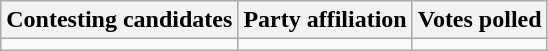<table class="wikitable sortable">
<tr>
<th>Contesting candidates</th>
<th>Party affiliation</th>
<th>Votes polled</th>
</tr>
<tr>
<td></td>
<td></td>
<td></td>
</tr>
</table>
